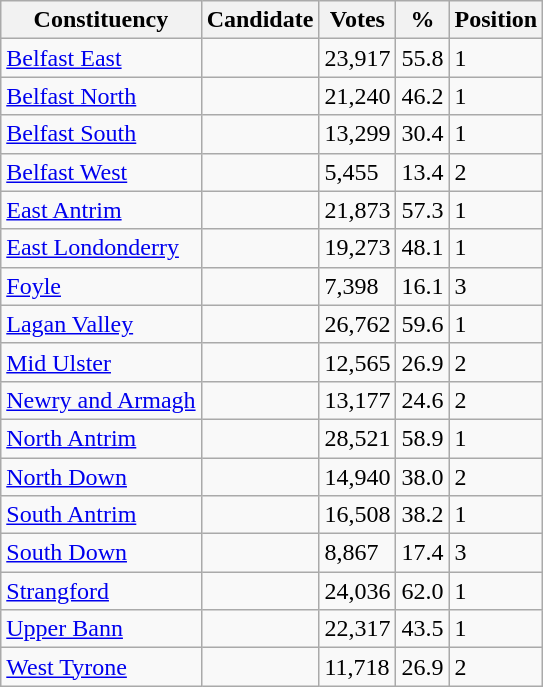<table class="wikitable sortable">
<tr>
<th>Constituency</th>
<th>Candidate</th>
<th>Votes</th>
<th>%</th>
<th>Position</th>
</tr>
<tr>
<td><a href='#'>Belfast East</a></td>
<td></td>
<td>23,917</td>
<td>55.8</td>
<td>1</td>
</tr>
<tr>
<td><a href='#'>Belfast North</a></td>
<td></td>
<td>21,240</td>
<td>46.2</td>
<td>1</td>
</tr>
<tr>
<td><a href='#'>Belfast South</a></td>
<td></td>
<td>13,299</td>
<td>30.4</td>
<td>1</td>
</tr>
<tr>
<td><a href='#'>Belfast West</a></td>
<td></td>
<td>5,455</td>
<td>13.4</td>
<td>2</td>
</tr>
<tr>
<td><a href='#'>East Antrim</a></td>
<td></td>
<td>21,873</td>
<td>57.3</td>
<td>1</td>
</tr>
<tr>
<td><a href='#'>East Londonderry</a></td>
<td></td>
<td>19,273</td>
<td>48.1</td>
<td>1</td>
</tr>
<tr>
<td><a href='#'>Foyle</a></td>
<td></td>
<td>7,398</td>
<td>16.1</td>
<td>3</td>
</tr>
<tr>
<td><a href='#'>Lagan Valley</a></td>
<td></td>
<td>26,762</td>
<td>59.6</td>
<td>1</td>
</tr>
<tr>
<td><a href='#'>Mid Ulster</a></td>
<td></td>
<td>12,565</td>
<td>26.9</td>
<td>2</td>
</tr>
<tr>
<td><a href='#'>Newry and Armagh</a></td>
<td></td>
<td>13,177</td>
<td>24.6</td>
<td>2</td>
</tr>
<tr>
<td><a href='#'>North Antrim</a></td>
<td></td>
<td>28,521</td>
<td>58.9</td>
<td>1</td>
</tr>
<tr>
<td><a href='#'>North Down</a></td>
<td></td>
<td>14,940</td>
<td>38.0</td>
<td>2</td>
</tr>
<tr>
<td><a href='#'>South Antrim</a></td>
<td></td>
<td>16,508</td>
<td>38.2</td>
<td>1</td>
</tr>
<tr>
<td><a href='#'>South Down</a></td>
<td></td>
<td>8,867</td>
<td>17.4</td>
<td>3</td>
</tr>
<tr>
<td><a href='#'>Strangford</a></td>
<td></td>
<td>24,036</td>
<td>62.0</td>
<td>1</td>
</tr>
<tr>
<td><a href='#'>Upper Bann</a></td>
<td></td>
<td>22,317</td>
<td>43.5</td>
<td>1</td>
</tr>
<tr>
<td><a href='#'>West Tyrone</a></td>
<td></td>
<td>11,718</td>
<td>26.9</td>
<td>2</td>
</tr>
</table>
